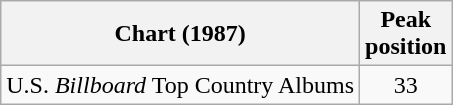<table class="wikitable">
<tr>
<th>Chart (1987)</th>
<th>Peak<br>position</th>
</tr>
<tr>
<td>U.S. <em>Billboard</em> Top Country Albums</td>
<td align="center">33</td>
</tr>
</table>
